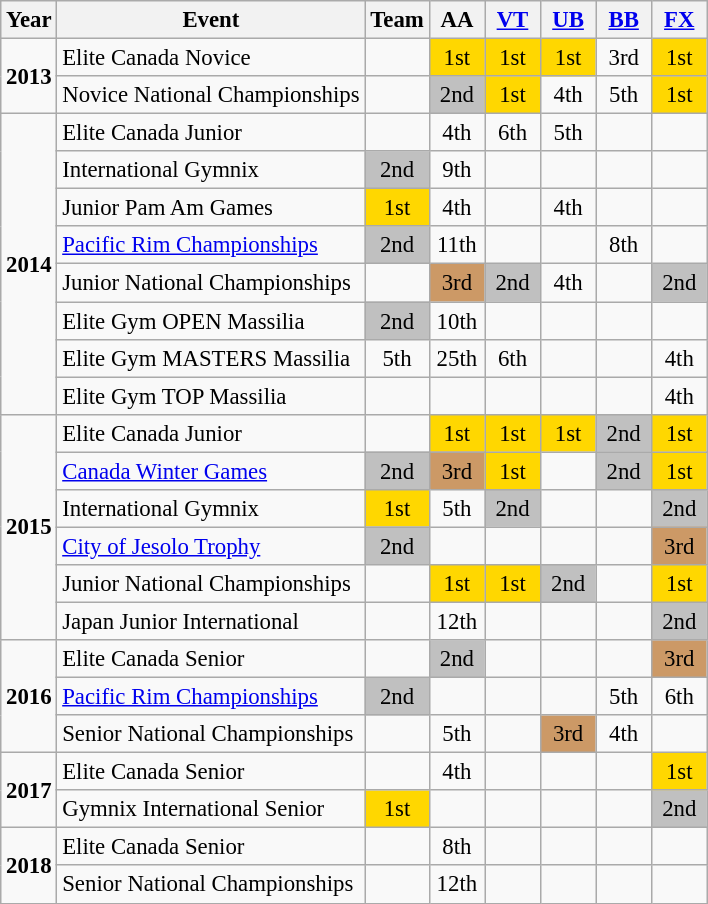<table class="wikitable" style="text-align:center; font-size: 95%;">
<tr>
<th>Year</th>
<th>Event</th>
<th style="width:30px;">Team</th>
<th style="width:30px;">AA</th>
<th style="width:30px;"><a href='#'>VT</a></th>
<th style="width:30px;"><a href='#'>UB</a></th>
<th style="width:30px;"><a href='#'>BB</a></th>
<th style="width:30px;"><a href='#'>FX</a></th>
</tr>
<tr>
<td rowspan="2"><strong>2013</strong></td>
<td align=left>Elite Canada Novice</td>
<td></td>
<td style="background: gold">1st</td>
<td style="background: gold">1st</td>
<td style="background: gold">1st</td>
<td>3rd</td>
<td style="background: gold">1st</td>
</tr>
<tr>
<td align=left>Novice National Championships</td>
<td></td>
<td style="background:silver;">2nd</td>
<td style="background: gold">1st</td>
<td>4th</td>
<td>5th</td>
<td style="background: gold">1st</td>
</tr>
<tr>
<td rowspan="8"><strong>2014</strong></td>
<td align=left>Elite Canada Junior</td>
<td></td>
<td>4th</td>
<td>6th</td>
<td>5th</td>
<td></td>
<td></td>
</tr>
<tr>
<td align=left>International Gymnix</td>
<td style="background:silver;">2nd</td>
<td>9th</td>
<td></td>
<td></td>
<td></td>
<td></td>
</tr>
<tr>
<td align=left>Junior Pam Am Games</td>
<td style="background: gold">1st</td>
<td>4th</td>
<td></td>
<td>4th</td>
<td></td>
<td></td>
</tr>
<tr>
<td align=left><a href='#'>Pacific Rim Championships</a></td>
<td style="background:silver;">2nd</td>
<td>11th</td>
<td></td>
<td></td>
<td>8th</td>
<td></td>
</tr>
<tr>
<td align=left>Junior National Championships</td>
<td></td>
<td style="background:#c96;">3rd</td>
<td style="background:silver;">2nd</td>
<td>4th</td>
<td></td>
<td style="background:silver;">2nd</td>
</tr>
<tr>
<td align=left>Elite Gym OPEN Massilia</td>
<td style="background:silver;">2nd</td>
<td>10th</td>
<td></td>
<td></td>
<td></td>
<td></td>
</tr>
<tr>
<td align=left>Elite Gym MASTERS Massilia</td>
<td>5th</td>
<td>25th</td>
<td>6th</td>
<td></td>
<td></td>
<td>4th</td>
</tr>
<tr>
<td align=left>Elite Gym TOP Massilia</td>
<td></td>
<td></td>
<td></td>
<td></td>
<td></td>
<td>4th</td>
</tr>
<tr>
<td rowspan="6"><strong>2015</strong></td>
<td align=left>Elite Canada Junior</td>
<td></td>
<td style="background: gold">1st</td>
<td style="background: gold">1st</td>
<td style="background: gold">1st</td>
<td style="background:silver;">2nd</td>
<td style="background: gold">1st</td>
</tr>
<tr>
<td align=left><a href='#'>Canada Winter Games</a></td>
<td style="background:silver;">2nd</td>
<td style="background:#c96;">3rd</td>
<td style="background: gold">1st</td>
<td></td>
<td style="background:silver;">2nd</td>
<td style="background: gold">1st</td>
</tr>
<tr>
<td align=left>International Gymnix</td>
<td style="background:gold;">1st</td>
<td>5th</td>
<td style="background:silver;">2nd</td>
<td></td>
<td></td>
<td style="background:silver;">2nd</td>
</tr>
<tr>
<td align=left><a href='#'>City of Jesolo Trophy</a></td>
<td style="background:silver;">2nd</td>
<td></td>
<td></td>
<td></td>
<td></td>
<td style="background:#c96;">3rd</td>
</tr>
<tr>
<td align=left>Junior National Championships</td>
<td></td>
<td style="background: gold">1st</td>
<td style="background: gold">1st</td>
<td style="background:silver;">2nd</td>
<td></td>
<td style="background: gold">1st</td>
</tr>
<tr>
<td align=left>Japan Junior International</td>
<td></td>
<td>12th</td>
<td></td>
<td></td>
<td></td>
<td style="background:silver;">2nd</td>
</tr>
<tr>
<td rowspan="3"><strong>2016</strong></td>
<td align=left>Elite Canada Senior</td>
<td></td>
<td style="background: silver">2nd</td>
<td></td>
<td></td>
<td></td>
<td style="background: #c96">3rd</td>
</tr>
<tr>
<td align=left><a href='#'>Pacific Rim Championships</a></td>
<td style="background:silver;">2nd</td>
<td></td>
<td></td>
<td></td>
<td>5th</td>
<td>6th</td>
</tr>
<tr>
<td align=left>Senior National Championships</td>
<td></td>
<td>5th</td>
<td></td>
<td style="background: #c96">3rd</td>
<td>4th</td>
<td></td>
</tr>
<tr>
<td rowspan="2"><strong>2017</strong></td>
<td align=left>Elite Canada Senior</td>
<td></td>
<td>4th</td>
<td></td>
<td></td>
<td></td>
<td style="background: gold">1st</td>
</tr>
<tr>
<td align=left>Gymnix International Senior</td>
<td style="background: gold">1st</td>
<td></td>
<td></td>
<td></td>
<td></td>
<td style="background:silver;">2nd</td>
</tr>
<tr>
<td rowspan="2"><strong>2018</strong></td>
<td align=left>Elite Canada Senior</td>
<td></td>
<td>8th</td>
<td></td>
<td></td>
<td></td>
<td></td>
</tr>
<tr>
<td align=left>Senior National Championships</td>
<td></td>
<td>12th</td>
<td></td>
<td></td>
<td></td>
<td></td>
</tr>
</table>
